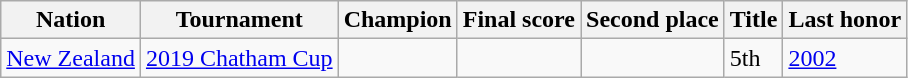<table class="wikitable sortable">
<tr>
<th>Nation</th>
<th>Tournament</th>
<th>Champion</th>
<th>Final score</th>
<th>Second place</th>
<th>Title</th>
<th>Last honor</th>
</tr>
<tr>
<td> <a href='#'>New Zealand</a></td>
<td><a href='#'>2019 Chatham Cup</a></td>
<td></td>
<td></td>
<td></td>
<td>5th</td>
<td><a href='#'>2002</a></td>
</tr>
</table>
